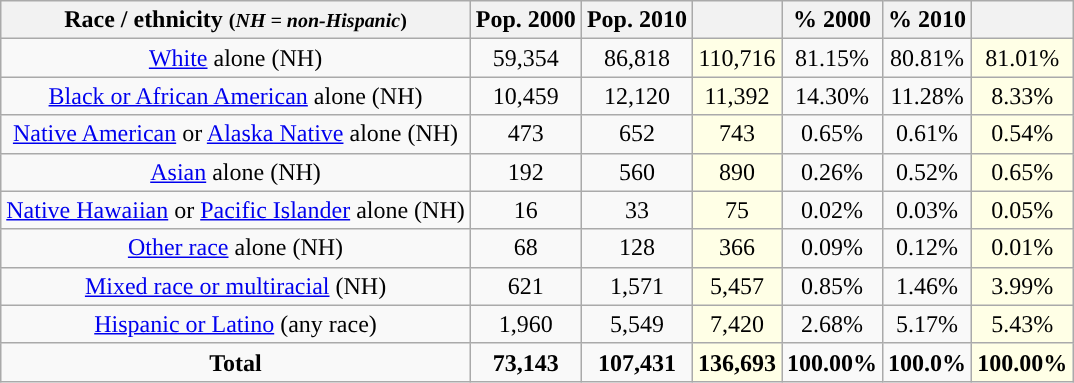<table class="wikitable" style="text-align:center;">
<tr>
<th>Race / ethnicity <small>(<em>NH = non-Hispanic</em>)</small></th>
<th>Pop. 2000</th>
<th>Pop. 2010</th>
<th></th>
<th>% 2000</th>
<th>% 2010</th>
<th></th>
</tr>
<tr>
<td><a href='#'>White</a> alone (NH)</td>
<td>59,354</td>
<td>86,818</td>
<td style='background: #ffffe6;'>110,716</td>
<td>81.15%</td>
<td>80.81%</td>
<td style='background: #ffffe6;'>81.01%</td>
</tr>
<tr>
<td><a href='#'>Black or African American</a> alone (NH)</td>
<td>10,459</td>
<td>12,120</td>
<td style='background: #ffffe6;'>11,392</td>
<td>14.30%</td>
<td>11.28%</td>
<td style='background: #ffffe6;'>8.33%</td>
</tr>
<tr>
<td><a href='#'>Native American</a> or <a href='#'>Alaska Native</a> alone (NH)</td>
<td>473</td>
<td>652</td>
<td style='background: #ffffe6;'>743</td>
<td>0.65%</td>
<td>0.61%</td>
<td style='background: #ffffe6;'>0.54%</td>
</tr>
<tr>
<td><a href='#'>Asian</a> alone (NH)</td>
<td>192</td>
<td>560</td>
<td style='background: #ffffe6;'>890</td>
<td>0.26%</td>
<td>0.52%</td>
<td style='background: #ffffe6;'>0.65%</td>
</tr>
<tr>
<td><a href='#'>Native Hawaiian</a> or <a href='#'>Pacific Islander</a> alone (NH)</td>
<td>16</td>
<td>33</td>
<td style='background: #ffffe6;'>75</td>
<td>0.02%</td>
<td>0.03%</td>
<td style='background: #ffffe6;'>0.05%</td>
</tr>
<tr>
<td><a href='#'>Other race</a> alone (NH)</td>
<td>68</td>
<td>128</td>
<td style='background: #ffffe6;'>366</td>
<td>0.09%</td>
<td>0.12%</td>
<td style='background: #ffffe6;'>0.01%</td>
</tr>
<tr>
<td><a href='#'>Mixed race or multiracial</a> (NH)</td>
<td>621</td>
<td>1,571</td>
<td style='background: #ffffe6;'>5,457</td>
<td>0.85%</td>
<td>1.46%</td>
<td style='background: #ffffe6;'>3.99%</td>
</tr>
<tr>
<td><a href='#'>Hispanic or Latino</a> (any race)</td>
<td>1,960</td>
<td>5,549</td>
<td style='background: #ffffe6;'>7,420</td>
<td>2.68%</td>
<td>5.17%</td>
<td style='background: #ffffe6;'>5.43%</td>
</tr>
<tr>
<td><strong>Total</strong></td>
<td><strong>73,143</strong></td>
<td><strong>107,431</strong></td>
<td style='background: #ffffe6;'><strong>136,693</strong></td>
<td><strong>100.00%</strong></td>
<td><strong>100.0%</strong></td>
<td style='background: #ffffe6;'><strong>100.00%</strong></td>
</tr>
</table>
